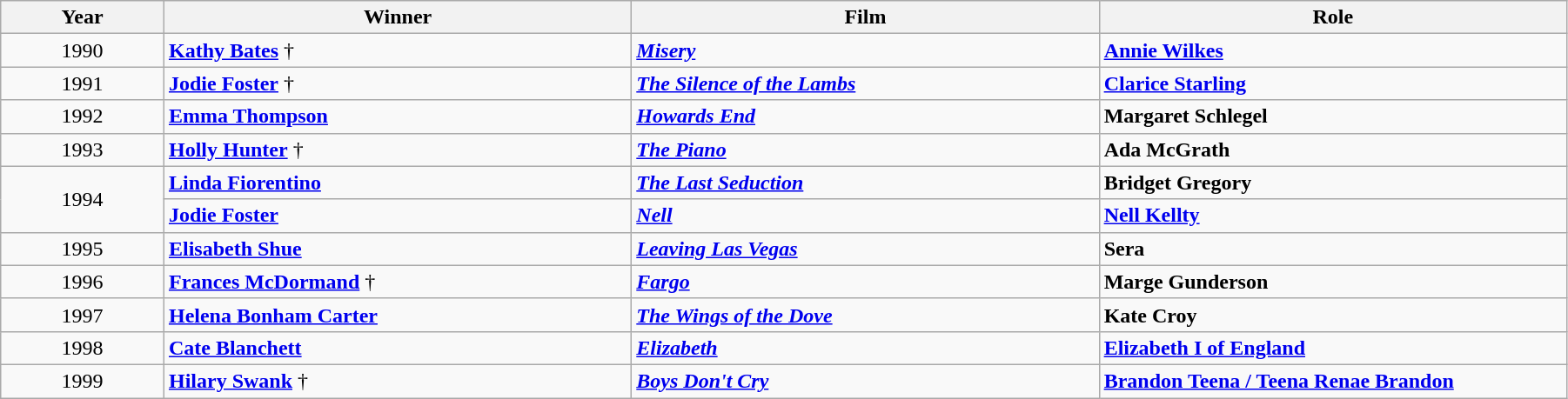<table class="wikitable" width="95%" cellpadding="5">
<tr>
<th width="100"><strong>Year</strong></th>
<th width="300"><strong>Winner</strong></th>
<th width="300"><strong>Film</strong></th>
<th width="300"><strong>Role</strong></th>
</tr>
<tr>
<td style="text-align:center;">1990</td>
<td><strong><a href='#'>Kathy Bates</a></strong> †</td>
<td><strong><em><a href='#'>Misery</a></em></strong></td>
<td><strong><a href='#'>Annie Wilkes</a></strong></td>
</tr>
<tr>
<td style="text-align:center;">1991</td>
<td><strong><a href='#'>Jodie Foster</a></strong> †</td>
<td><strong><em><a href='#'>The Silence of the Lambs</a></em></strong></td>
<td><strong><a href='#'>Clarice Starling</a></strong></td>
</tr>
<tr>
<td style="text-align:center;">1992</td>
<td><strong><a href='#'>Emma Thompson</a></strong></td>
<td><strong><em><a href='#'>Howards End</a></em></strong></td>
<td><strong>Margaret Schlegel</strong></td>
</tr>
<tr>
<td style="text-align:center;">1993</td>
<td><strong><a href='#'>Holly Hunter</a></strong> †</td>
<td><strong><em><a href='#'>The Piano</a></em></strong></td>
<td><strong>Ada McGrath</strong></td>
</tr>
<tr>
<td rowspan="2" style="text-align:center;">1994</td>
<td><strong><a href='#'>Linda Fiorentino</a></strong></td>
<td><strong><em><a href='#'>The Last Seduction</a></em></strong></td>
<td><strong>Bridget Gregory</strong></td>
</tr>
<tr>
<td><strong><a href='#'>Jodie Foster</a></strong></td>
<td><strong><em><a href='#'>Nell</a></em></strong></td>
<td><strong><a href='#'>Nell Kellty</a></strong></td>
</tr>
<tr>
<td style="text-align:center;">1995</td>
<td><strong><a href='#'>Elisabeth Shue</a></strong></td>
<td><strong><em><a href='#'>Leaving Las Vegas</a></em></strong></td>
<td><strong>Sera</strong></td>
</tr>
<tr>
<td style="text-align:center;">1996</td>
<td><strong><a href='#'>Frances McDormand</a></strong> †</td>
<td><strong><em><a href='#'>Fargo</a></em></strong></td>
<td><strong>Marge Gunderson</strong></td>
</tr>
<tr>
<td style="text-align:center;">1997</td>
<td><strong><a href='#'>Helena Bonham Carter</a></strong></td>
<td><strong><em><a href='#'>The Wings of the Dove</a></em></strong></td>
<td><strong>Kate Croy</strong></td>
</tr>
<tr>
<td style="text-align:center;">1998</td>
<td><strong><a href='#'>Cate Blanchett</a></strong></td>
<td><strong><em><a href='#'>Elizabeth</a></em></strong></td>
<td><strong><a href='#'>Elizabeth I of England</a></strong></td>
</tr>
<tr>
<td style="text-align:center;">1999</td>
<td><strong><a href='#'>Hilary Swank</a></strong> †</td>
<td><strong><em><a href='#'>Boys Don't Cry</a></em></strong></td>
<td><strong><a href='#'>Brandon Teena / Teena Renae Brandon</a></strong></td>
</tr>
</table>
